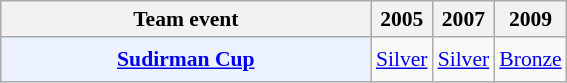<table class="wikitable" style="font-size: 90%; text-align:center">
<tr>
<th width=180>Team event</th>
<th>2005</th>
<th>2007</th>
<th>2009</th>
</tr>
<tr style="height: 30px;">
<td bgcolor=ECF2FF style="width: 240px;align=left"><strong><a href='#'>Sudirman Cup</a></strong></td>
<td> <a href='#'>Silver</a></td>
<td> <a href='#'>Silver</a></td>
<td> <a href='#'>Bronze</a></td>
</tr>
</table>
